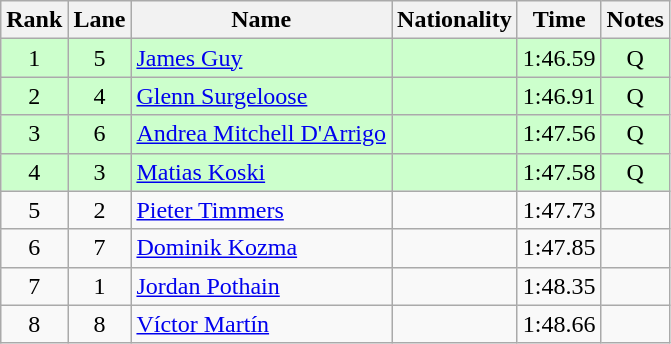<table class="wikitable sortable" style="text-align:center">
<tr>
<th>Rank</th>
<th>Lane</th>
<th>Name</th>
<th>Nationality</th>
<th>Time</th>
<th>Notes</th>
</tr>
<tr bgcolor=ccffcc>
<td>1</td>
<td>5</td>
<td align=left><a href='#'>James Guy</a></td>
<td align=left></td>
<td>1:46.59</td>
<td>Q</td>
</tr>
<tr bgcolor=ccffcc>
<td>2</td>
<td>4</td>
<td align=left><a href='#'>Glenn Surgeloose</a></td>
<td align=left></td>
<td>1:46.91</td>
<td>Q</td>
</tr>
<tr bgcolor=ccffcc>
<td>3</td>
<td>6</td>
<td align=left><a href='#'>Andrea Mitchell D'Arrigo</a></td>
<td align=left></td>
<td>1:47.56</td>
<td>Q</td>
</tr>
<tr bgcolor=ccffcc>
<td>4</td>
<td>3</td>
<td align=left><a href='#'>Matias Koski</a></td>
<td align=left></td>
<td>1:47.58</td>
<td>Q</td>
</tr>
<tr>
<td>5</td>
<td>2</td>
<td align=left><a href='#'>Pieter Timmers</a></td>
<td align=left></td>
<td>1:47.73</td>
<td></td>
</tr>
<tr>
<td>6</td>
<td>7</td>
<td align=left><a href='#'>Dominik Kozma</a></td>
<td align=left></td>
<td>1:47.85</td>
<td></td>
</tr>
<tr>
<td>7</td>
<td>1</td>
<td align=left><a href='#'>Jordan Pothain</a></td>
<td align=left></td>
<td>1:48.35</td>
<td></td>
</tr>
<tr>
<td>8</td>
<td>8</td>
<td align=left><a href='#'>Víctor Martín</a></td>
<td align=left></td>
<td>1:48.66</td>
<td></td>
</tr>
</table>
